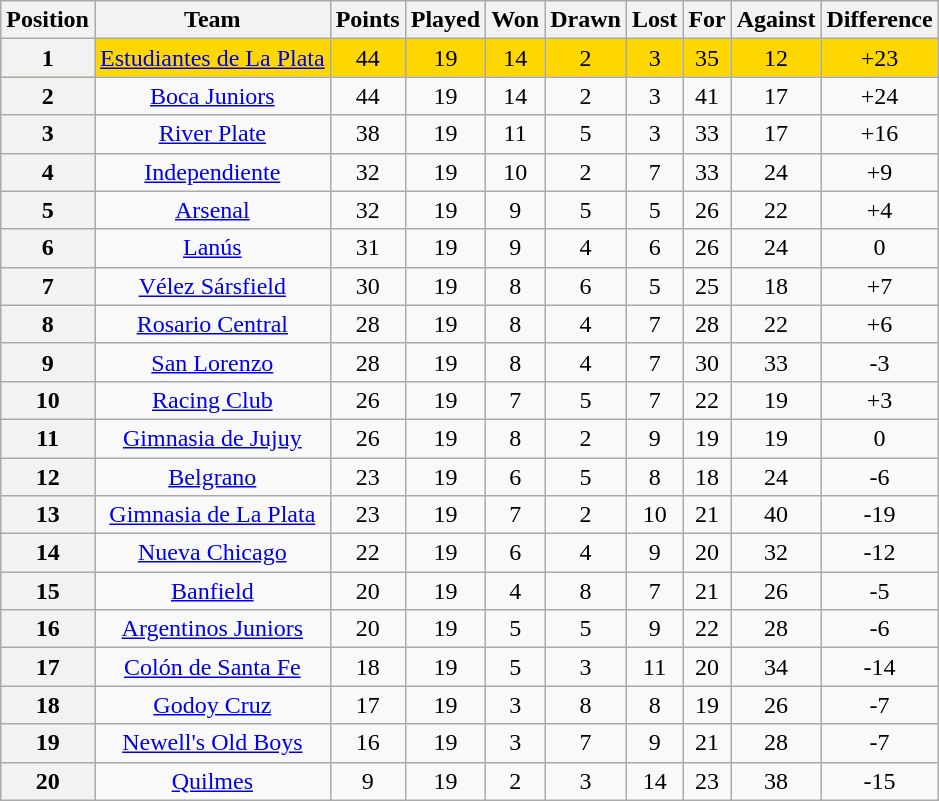<table class="wikitable" style="text-align:center">
<tr>
<th>Position</th>
<th>Team</th>
<th>Points</th>
<th>Played</th>
<th>Won</th>
<th>Drawn</th>
<th>Lost</th>
<th>For</th>
<th>Against</th>
<th>Difference</th>
</tr>
<tr bgcolor="gold">
<th>1</th>
<td><a href='#'>Estudiantes de La Plata</a></td>
<td>44</td>
<td>19</td>
<td>14</td>
<td>2</td>
<td>3</td>
<td>35</td>
<td>12</td>
<td>+23</td>
</tr>
<tr>
<th>2</th>
<td><a href='#'>Boca Juniors</a></td>
<td>44</td>
<td>19</td>
<td>14</td>
<td>2</td>
<td>3</td>
<td>41</td>
<td>17</td>
<td>+24</td>
</tr>
<tr>
<th>3</th>
<td><a href='#'>River Plate</a></td>
<td>38</td>
<td>19</td>
<td>11</td>
<td>5</td>
<td>3</td>
<td>33</td>
<td>17</td>
<td>+16</td>
</tr>
<tr>
<th>4</th>
<td><a href='#'>Independiente</a></td>
<td>32</td>
<td>19</td>
<td>10</td>
<td>2</td>
<td>7</td>
<td>33</td>
<td>24</td>
<td>+9</td>
</tr>
<tr>
<th>5</th>
<td><a href='#'>Arsenal</a></td>
<td>32</td>
<td>19</td>
<td>9</td>
<td>5</td>
<td>5</td>
<td>26</td>
<td>22</td>
<td>+4</td>
</tr>
<tr>
<th>6</th>
<td><a href='#'>Lanús</a></td>
<td>31</td>
<td>19</td>
<td>9</td>
<td>4</td>
<td>6</td>
<td>26</td>
<td>24</td>
<td>0</td>
</tr>
<tr>
<th>7</th>
<td><a href='#'>Vélez Sársfield</a></td>
<td>30</td>
<td>19</td>
<td>8</td>
<td>6</td>
<td>5</td>
<td>25</td>
<td>18</td>
<td>+7</td>
</tr>
<tr>
<th>8</th>
<td><a href='#'>Rosario Central</a></td>
<td>28</td>
<td>19</td>
<td>8</td>
<td>4</td>
<td>7</td>
<td>28</td>
<td>22</td>
<td>+6</td>
</tr>
<tr>
<th>9</th>
<td><a href='#'>San Lorenzo</a></td>
<td>28</td>
<td>19</td>
<td>8</td>
<td>4</td>
<td>7</td>
<td>30</td>
<td>33</td>
<td>-3</td>
</tr>
<tr>
<th>10</th>
<td><a href='#'>Racing Club</a></td>
<td>26</td>
<td>19</td>
<td>7</td>
<td>5</td>
<td>7</td>
<td>22</td>
<td>19</td>
<td>+3</td>
</tr>
<tr>
<th>11</th>
<td><a href='#'>Gimnasia de Jujuy</a></td>
<td>26</td>
<td>19</td>
<td>8</td>
<td>2</td>
<td>9</td>
<td>19</td>
<td>19</td>
<td>0</td>
</tr>
<tr>
<th>12</th>
<td><a href='#'>Belgrano</a></td>
<td>23</td>
<td>19</td>
<td>6</td>
<td>5</td>
<td>8</td>
<td>18</td>
<td>24</td>
<td>-6</td>
</tr>
<tr>
<th>13</th>
<td><a href='#'>Gimnasia de La Plata</a></td>
<td>23</td>
<td>19</td>
<td>7</td>
<td>2</td>
<td>10</td>
<td>21</td>
<td>40</td>
<td>-19</td>
</tr>
<tr>
<th>14</th>
<td><a href='#'>Nueva Chicago</a></td>
<td>22</td>
<td>19</td>
<td>6</td>
<td>4</td>
<td>9</td>
<td>20</td>
<td>32</td>
<td>-12</td>
</tr>
<tr>
<th>15</th>
<td><a href='#'>Banfield</a></td>
<td>20</td>
<td>19</td>
<td>4</td>
<td>8</td>
<td>7</td>
<td>21</td>
<td>26</td>
<td>-5</td>
</tr>
<tr>
<th>16</th>
<td><a href='#'>Argentinos Juniors</a></td>
<td>20</td>
<td>19</td>
<td>5</td>
<td>5</td>
<td>9</td>
<td>22</td>
<td>28</td>
<td>-6</td>
</tr>
<tr>
<th>17</th>
<td><a href='#'>Colón de Santa Fe</a></td>
<td>18</td>
<td>19</td>
<td>5</td>
<td>3</td>
<td>11</td>
<td>20</td>
<td>34</td>
<td>-14</td>
</tr>
<tr>
<th>18</th>
<td><a href='#'>Godoy Cruz</a></td>
<td>17</td>
<td>19</td>
<td>3</td>
<td>8</td>
<td>8</td>
<td>19</td>
<td>26</td>
<td>-7</td>
</tr>
<tr>
<th>19</th>
<td><a href='#'>Newell's Old Boys</a></td>
<td>16</td>
<td>19</td>
<td>3</td>
<td>7</td>
<td>9</td>
<td>21</td>
<td>28</td>
<td>-7</td>
</tr>
<tr>
<th>20</th>
<td><a href='#'>Quilmes</a></td>
<td>9</td>
<td>19</td>
<td>2</td>
<td>3</td>
<td>14</td>
<td>23</td>
<td>38</td>
<td>-15</td>
</tr>
</table>
